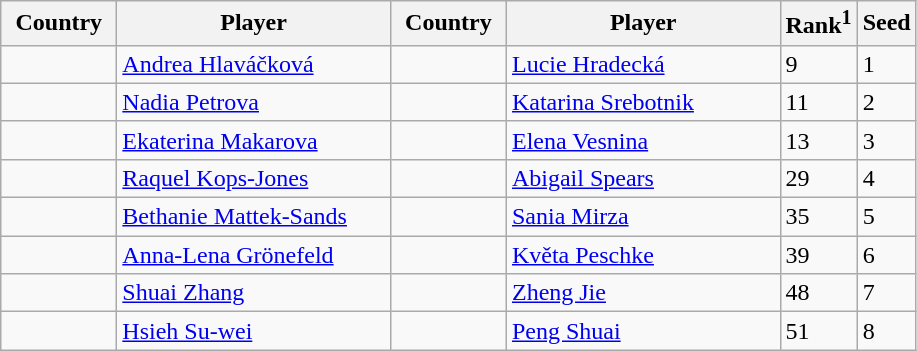<table class="sortable wikitable">
<tr>
<th width="70">Country</th>
<th width="175">Player</th>
<th width="70">Country</th>
<th width="175">Player</th>
<th>Rank<sup>1</sup></th>
<th>Seed</th>
</tr>
<tr>
<td></td>
<td><a href='#'>Andrea Hlaváčková</a></td>
<td></td>
<td><a href='#'>Lucie Hradecká</a></td>
<td>9</td>
<td>1</td>
</tr>
<tr>
<td></td>
<td><a href='#'>Nadia Petrova</a></td>
<td></td>
<td><a href='#'>Katarina Srebotnik</a></td>
<td>11</td>
<td>2</td>
</tr>
<tr>
<td></td>
<td><a href='#'>Ekaterina Makarova</a></td>
<td></td>
<td><a href='#'>Elena Vesnina</a></td>
<td>13</td>
<td>3</td>
</tr>
<tr>
<td></td>
<td><a href='#'>Raquel Kops-Jones</a></td>
<td></td>
<td><a href='#'>Abigail Spears</a></td>
<td>29</td>
<td>4</td>
</tr>
<tr>
<td></td>
<td><a href='#'>Bethanie Mattek-Sands</a></td>
<td></td>
<td><a href='#'>Sania Mirza</a></td>
<td>35</td>
<td>5</td>
</tr>
<tr>
<td></td>
<td><a href='#'>Anna-Lena Grönefeld</a></td>
<td></td>
<td><a href='#'>Květa Peschke</a></td>
<td>39</td>
<td>6</td>
</tr>
<tr>
<td></td>
<td><a href='#'>Shuai Zhang</a></td>
<td></td>
<td><a href='#'>Zheng Jie</a></td>
<td>48</td>
<td>7</td>
</tr>
<tr>
<td></td>
<td><a href='#'>Hsieh Su-wei</a></td>
<td></td>
<td><a href='#'>Peng Shuai</a></td>
<td>51</td>
<td>8</td>
</tr>
</table>
